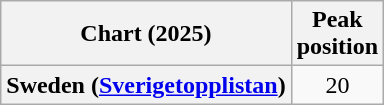<table class="wikitable plainrowheaders" style="text-align:center">
<tr>
<th scope="col">Chart (2025)</th>
<th scope="col">Peak<br>position</th>
</tr>
<tr>
<th scope="row">Sweden (<a href='#'>Sverigetopplistan</a>)</th>
<td>20</td>
</tr>
</table>
